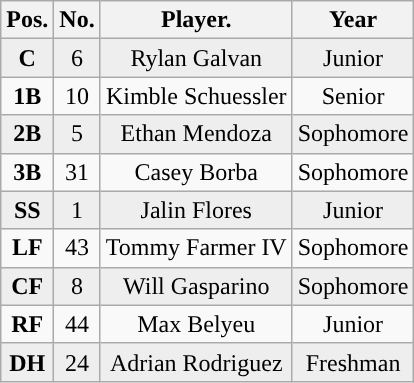<table class="wikitable non-sortable">
<tr>
<th style="text-align:center; ">Pos.</th>
<th style="text-align:center; ">No.</th>
<th style="text-align:center; ">Player.</th>
<th style="text-align:center; ">Year</th>
</tr>
<tr style="background:#eeeeee;text-align:center;">
<td><strong>C</strong></td>
<td>6</td>
<td>Rylan Galvan</td>
<td>Junior</td>
</tr>
<tr style="text-align:center;">
<td><strong>1B</strong></td>
<td>10</td>
<td>Kimble Schuessler</td>
<td>Senior</td>
</tr>
<tr style="background:#eeeeee;text-align:center;">
<td><strong>2B</strong></td>
<td>5</td>
<td>Ethan Mendoza</td>
<td>Sophomore</td>
</tr>
<tr style="text-align:center;">
<td><strong>3B</strong></td>
<td>31</td>
<td>Casey Borba</td>
<td>Sophomore</td>
</tr>
<tr style="background:#eeeeee;text-align:center;">
<td><strong>SS</strong></td>
<td>1</td>
<td>Jalin Flores</td>
<td>Junior</td>
</tr>
<tr style="text-align:center;">
<td><strong>LF</strong></td>
<td>43</td>
<td>Tommy Farmer IV</td>
<td>Sophomore</td>
</tr>
<tr style="background:#eeeeee;text-align:center;">
<td><strong>CF</strong></td>
<td>8</td>
<td>Will Gasparino</td>
<td>Sophomore</td>
</tr>
<tr style="text-align:center;">
<td><strong>RF</strong></td>
<td>44</td>
<td>Max Belyeu</td>
<td>Junior</td>
</tr>
<tr style="background:#eeeeee;text-align:center;">
<td><strong>DH</strong></td>
<td>24</td>
<td>Adrian Rodriguez</td>
<td>Freshman</td>
</tr>
</table>
